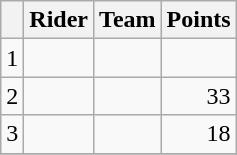<table class="wikitable">
<tr>
<th></th>
<th>Rider</th>
<th>Team</th>
<th>Points</th>
</tr>
<tr>
<td>1</td>
<td>   </td>
<td></td>
<td align="right"></td>
</tr>
<tr>
<td>2</td>
<td></td>
<td></td>
<td align="right">33</td>
</tr>
<tr>
<td>3</td>
<td></td>
<td></td>
<td align="right">18</td>
</tr>
<tr>
</tr>
</table>
